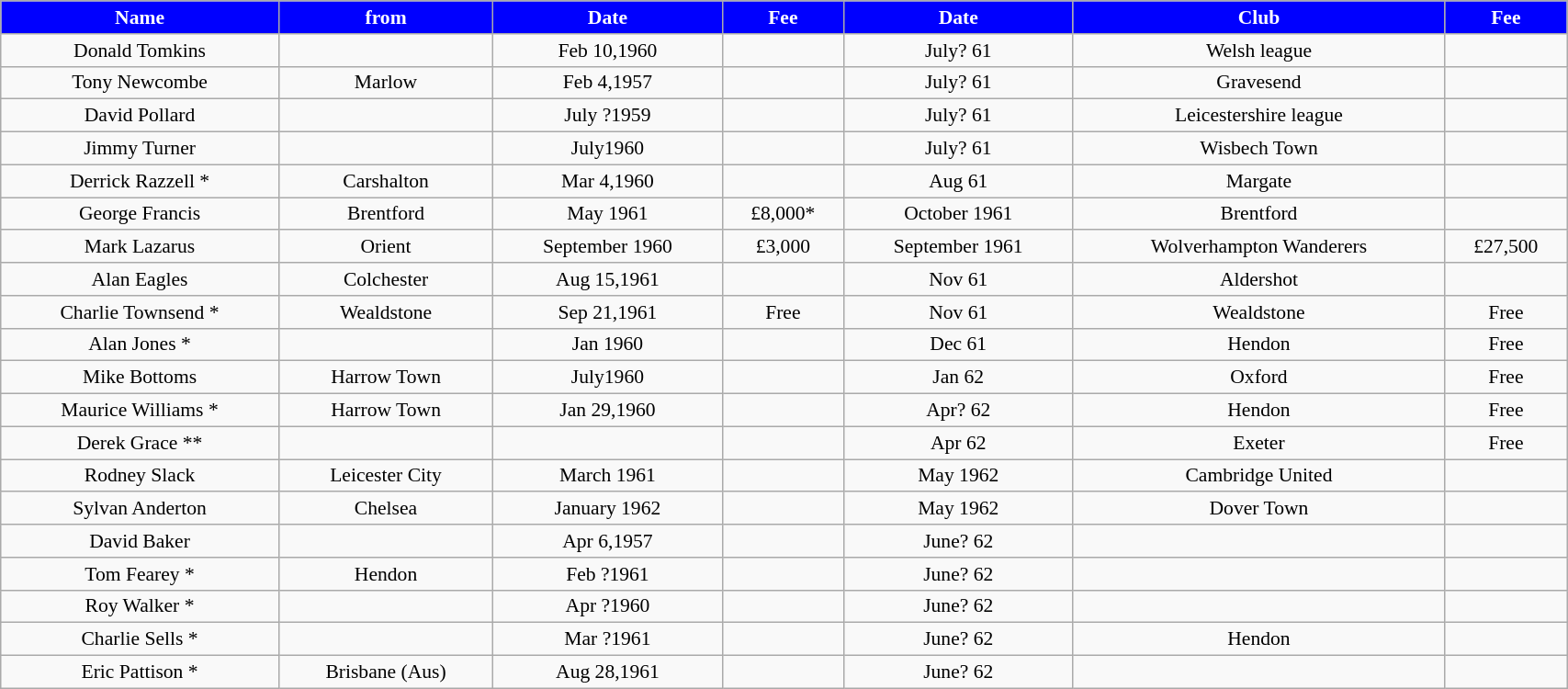<table class="wikitable" style="text-align:center; font-size:90%; width:90%;">
<tr>
<th style="background:#0000FF; color:#FFFFFF; text-align:center;"><strong>Name</strong></th>
<th style="background:#0000FF; color:#FFFFFF; text-align:center;">from</th>
<th style="background:#0000FF; color:#FFFFFF; text-align:center;">Date</th>
<th style="background:#0000FF; color:#FFFFFF; text-align:center;">Fee</th>
<th style="background:#0000FF; color:#FFFFFF; text-align:center;"><strong>Date</strong></th>
<th style="background:#0000FF; color:#FFFFFF; text-align:center;">Club</th>
<th style="background:#0000FF; color:#FFFFFF; text-align:center;"><strong>Fee</strong></th>
</tr>
<tr>
<td>Donald Tomkins</td>
<td></td>
<td>Feb 10,1960</td>
<td></td>
<td>July? 61</td>
<td>Welsh league</td>
<td></td>
</tr>
<tr>
<td>Tony Newcombe</td>
<td>Marlow</td>
<td>Feb 4,1957</td>
<td></td>
<td>July? 61</td>
<td>Gravesend</td>
<td></td>
</tr>
<tr>
<td>David Pollard</td>
<td></td>
<td>July ?1959</td>
<td></td>
<td>July? 61</td>
<td>Leicestershire league</td>
<td></td>
</tr>
<tr>
<td>Jimmy Turner</td>
<td></td>
<td>July1960</td>
<td></td>
<td>July? 61</td>
<td>Wisbech Town</td>
<td></td>
</tr>
<tr>
<td>Derrick Razzell *</td>
<td>Carshalton</td>
<td>Mar 4,1960</td>
<td></td>
<td>Aug 61</td>
<td>Margate</td>
<td></td>
</tr>
<tr>
<td>George Francis</td>
<td>Brentford</td>
<td>May 1961</td>
<td>£8,000*</td>
<td>October 1961</td>
<td>Brentford</td>
<td></td>
</tr>
<tr>
<td>Mark Lazarus</td>
<td>Orient</td>
<td>September 1960</td>
<td>£3,000</td>
<td>September 1961</td>
<td>Wolverhampton Wanderers</td>
<td>£27,500</td>
</tr>
<tr>
<td>Alan Eagles</td>
<td>Colchester</td>
<td>Aug 15,1961</td>
<td></td>
<td>Nov 61</td>
<td>Aldershot</td>
<td></td>
</tr>
<tr>
<td>Charlie Townsend *</td>
<td>Wealdstone</td>
<td>Sep 21,1961</td>
<td>Free</td>
<td>Nov 61</td>
<td>Wealdstone</td>
<td>Free</td>
</tr>
<tr>
<td>Alan Jones *</td>
<td></td>
<td>Jan 1960</td>
<td></td>
<td>Dec 61</td>
<td>Hendon</td>
<td>Free</td>
</tr>
<tr>
<td>Mike Bottoms</td>
<td>Harrow Town</td>
<td>July1960</td>
<td></td>
<td>Jan 62</td>
<td>Oxford</td>
<td>Free</td>
</tr>
<tr>
<td>Maurice Williams *</td>
<td>Harrow Town</td>
<td>Jan 29,1960</td>
<td></td>
<td>Apr? 62</td>
<td>Hendon</td>
<td>Free</td>
</tr>
<tr>
<td>Derek Grace **</td>
<td></td>
<td></td>
<td></td>
<td>Apr 62</td>
<td>Exeter</td>
<td>Free</td>
</tr>
<tr>
<td>Rodney Slack</td>
<td>Leicester City</td>
<td>March 1961</td>
<td></td>
<td>May 1962</td>
<td>Cambridge United</td>
<td></td>
</tr>
<tr>
<td>Sylvan Anderton</td>
<td>Chelsea</td>
<td>January 1962</td>
<td></td>
<td>May 1962</td>
<td>Dover Town</td>
<td></td>
</tr>
<tr>
<td>David Baker</td>
<td></td>
<td>Apr 6,1957</td>
<td></td>
<td>June? 62</td>
<td></td>
<td></td>
</tr>
<tr>
<td>Tom Fearey *</td>
<td>Hendon</td>
<td>Feb ?1961</td>
<td></td>
<td>June? 62</td>
<td></td>
<td></td>
</tr>
<tr>
<td>Roy Walker *</td>
<td></td>
<td>Apr ?1960</td>
<td></td>
<td>June? 62</td>
<td></td>
<td></td>
</tr>
<tr>
<td>Charlie Sells *</td>
<td></td>
<td>Mar ?1961</td>
<td></td>
<td>June? 62</td>
<td>Hendon</td>
<td></td>
</tr>
<tr>
<td>Eric Pattison *</td>
<td>Brisbane (Aus)</td>
<td>Aug 28,1961</td>
<td></td>
<td>June? 62</td>
<td></td>
<td></td>
</tr>
</table>
